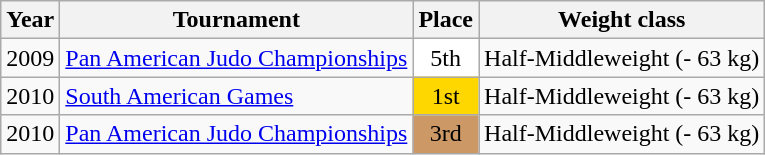<table class=wikitable>
<tr>
<th>Year</th>
<th>Tournament</th>
<th>Place</th>
<th>Weight class</th>
</tr>
<tr>
<td>2009</td>
<td><a href='#'>Pan American Judo Championships</a></td>
<td bgcolor="white" align="center">5th</td>
<td>Half-Middleweight (- 63 kg)</td>
</tr>
<tr>
<td>2010</td>
<td><a href='#'>South American Games</a></td>
<td bgcolor="gold" align="center">1st</td>
<td>Half-Middleweight (- 63 kg)</td>
</tr>
<tr>
<td>2010</td>
<td><a href='#'>Pan American Judo Championships</a></td>
<td bgcolor="cc9966" align="center">3rd</td>
<td>Half-Middleweight (- 63 kg)</td>
</tr>
</table>
